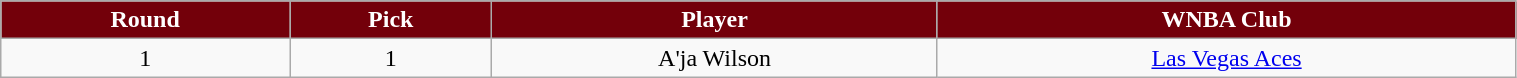<table class="wikitable" width="80%">
<tr align="center"  style="background:#73000a;color:#FFFFFF;">
<td><strong>Round</strong></td>
<td><strong>Pick</strong></td>
<td><strong>Player</strong></td>
<td><strong>WNBA Club</strong></td>
</tr>
<tr align="center" bgcolor="">
<td>1</td>
<td>1</td>
<td>A'ja Wilson</td>
<td><a href='#'>Las Vegas Aces</a></td>
</tr>
</table>
